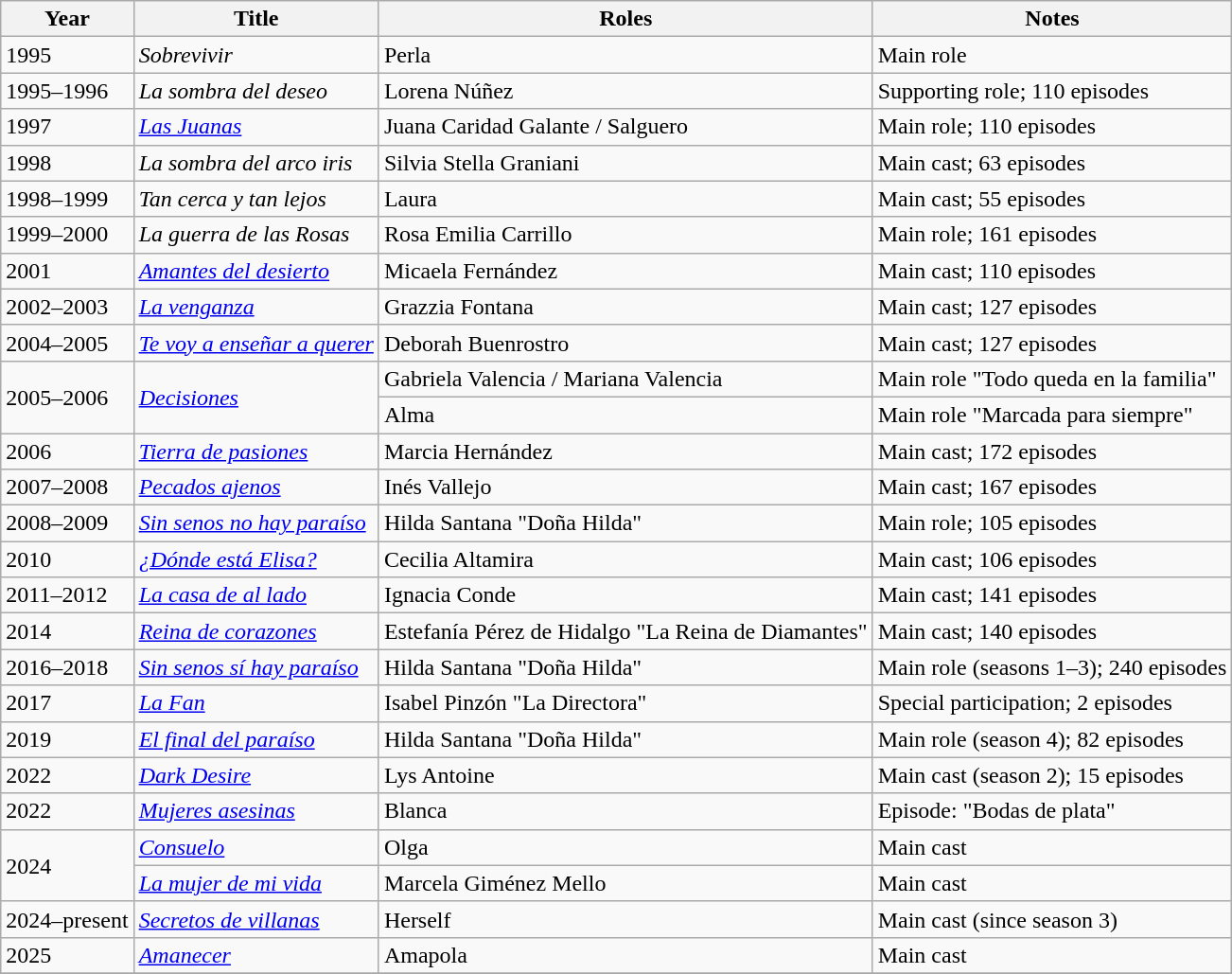<table class="wikitable sortable">
<tr>
<th>Year</th>
<th>Title</th>
<th>Roles</th>
<th>Notes</th>
</tr>
<tr>
<td>1995</td>
<td><em>Sobrevivir</em></td>
<td>Perla</td>
<td>Main role</td>
</tr>
<tr>
<td>1995–1996</td>
<td><em>La sombra del deseo</em></td>
<td>Lorena Núñez</td>
<td>Supporting role; 110 episodes</td>
</tr>
<tr>
<td>1997</td>
<td><em><a href='#'>Las Juanas</a></em></td>
<td>Juana Caridad Galante / Salguero</td>
<td>Main role; 110 episodes</td>
</tr>
<tr>
<td>1998</td>
<td><em>La sombra del arco iris</em></td>
<td>Silvia Stella Graniani</td>
<td>Main cast; 63 episodes</td>
</tr>
<tr>
<td>1998–1999</td>
<td><em>Tan cerca y tan lejos</em></td>
<td>Laura</td>
<td>Main cast; 55 episodes</td>
</tr>
<tr>
<td>1999–2000</td>
<td><em>La guerra de las Rosas</em></td>
<td>Rosa Emilia Carrillo</td>
<td>Main role; 161 episodes</td>
</tr>
<tr>
<td>2001</td>
<td><em><a href='#'>Amantes del desierto</a></em></td>
<td>Micaela Fernández</td>
<td>Main cast; 110 episodes</td>
</tr>
<tr>
<td>2002–2003</td>
<td><em><a href='#'>La venganza</a></em></td>
<td>Grazzia Fontana</td>
<td>Main cast; 127 episodes</td>
</tr>
<tr>
<td>2004–2005</td>
<td><em><a href='#'>Te voy a enseñar a querer</a></em></td>
<td>Deborah Buenrostro</td>
<td>Main cast; 127 episodes</td>
</tr>
<tr>
<td rowspan="2">2005–2006</td>
<td rowspan="2"><em><a href='#'>Decisiones</a></em></td>
<td>Gabriela Valencia / Mariana Valencia</td>
<td>Main role "Todo queda en la familia"</td>
</tr>
<tr>
<td>Alma</td>
<td>Main role "Marcada para siempre"</td>
</tr>
<tr>
<td>2006</td>
<td><em><a href='#'>Tierra de pasiones</a></em></td>
<td>Marcia Hernández</td>
<td>Main cast; 172 episodes</td>
</tr>
<tr>
<td>2007–2008</td>
<td><em><a href='#'>Pecados ajenos</a></em></td>
<td>Inés Vallejo</td>
<td>Main cast; 167 episodes</td>
</tr>
<tr>
<td>2008–2009</td>
<td><em><a href='#'>Sin senos no hay paraíso</a></em></td>
<td>Hilda Santana "Doña Hilda"</td>
<td>Main role; 105 episodes</td>
</tr>
<tr>
<td>2010</td>
<td><em><a href='#'>¿Dónde está Elisa?</a></em></td>
<td>Cecilia Altamira</td>
<td>Main cast; 106 episodes</td>
</tr>
<tr>
<td>2011–2012</td>
<td><em><a href='#'>La casa de al lado</a></em></td>
<td>Ignacia Conde</td>
<td>Main cast; 141 episodes</td>
</tr>
<tr>
<td>2014</td>
<td><em><a href='#'>Reina de corazones</a></em></td>
<td>Estefanía Pérez de Hidalgo "La Reina de Diamantes"</td>
<td>Main cast; 140 episodes</td>
</tr>
<tr>
<td>2016–2018</td>
<td><em><a href='#'>Sin senos sí hay paraíso</a></em></td>
<td>Hilda Santana "Doña Hilda"</td>
<td>Main role (seasons 1–3); 240 episodes</td>
</tr>
<tr>
<td>2017</td>
<td><em><a href='#'>La Fan</a></em></td>
<td>Isabel Pinzón "La Directora"</td>
<td>Special participation; 2 episodes</td>
</tr>
<tr>
<td>2019</td>
<td><em><a href='#'>El final del paraíso</a></em></td>
<td>Hilda Santana "Doña Hilda"</td>
<td>Main role (season 4); 82 episodes</td>
</tr>
<tr>
<td>2022</td>
<td><em><a href='#'>Dark Desire</a></em></td>
<td>Lys Antoine</td>
<td>Main cast (season 2); 15 episodes</td>
</tr>
<tr>
<td>2022</td>
<td><em><a href='#'>Mujeres asesinas</a></em></td>
<td>Blanca</td>
<td>Episode: "Bodas de plata"</td>
</tr>
<tr>
<td rowspan=2>2024</td>
<td><em><a href='#'>Consuelo</a></em></td>
<td>Olga</td>
<td>Main cast</td>
</tr>
<tr>
<td><em><a href='#'>La mujer de mi vida</a></em></td>
<td>Marcela Giménez Mello</td>
<td>Main cast</td>
</tr>
<tr>
<td>2024–present</td>
<td><em><a href='#'>Secretos de villanas</a></em></td>
<td>Herself</td>
<td>Main cast (since season 3)</td>
</tr>
<tr>
<td>2025</td>
<td><em><a href='#'>Amanecer</a></em></td>
<td>Amapola</td>
<td>Main cast</td>
</tr>
<tr>
</tr>
</table>
